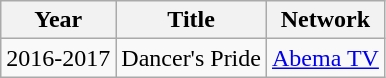<table class="wikitable">
<tr>
<th>Year</th>
<th>Title</th>
<th>Network</th>
</tr>
<tr>
<td>2016-2017</td>
<td>Dancer's Pride</td>
<td><a href='#'>Abema TV</a></td>
</tr>
</table>
